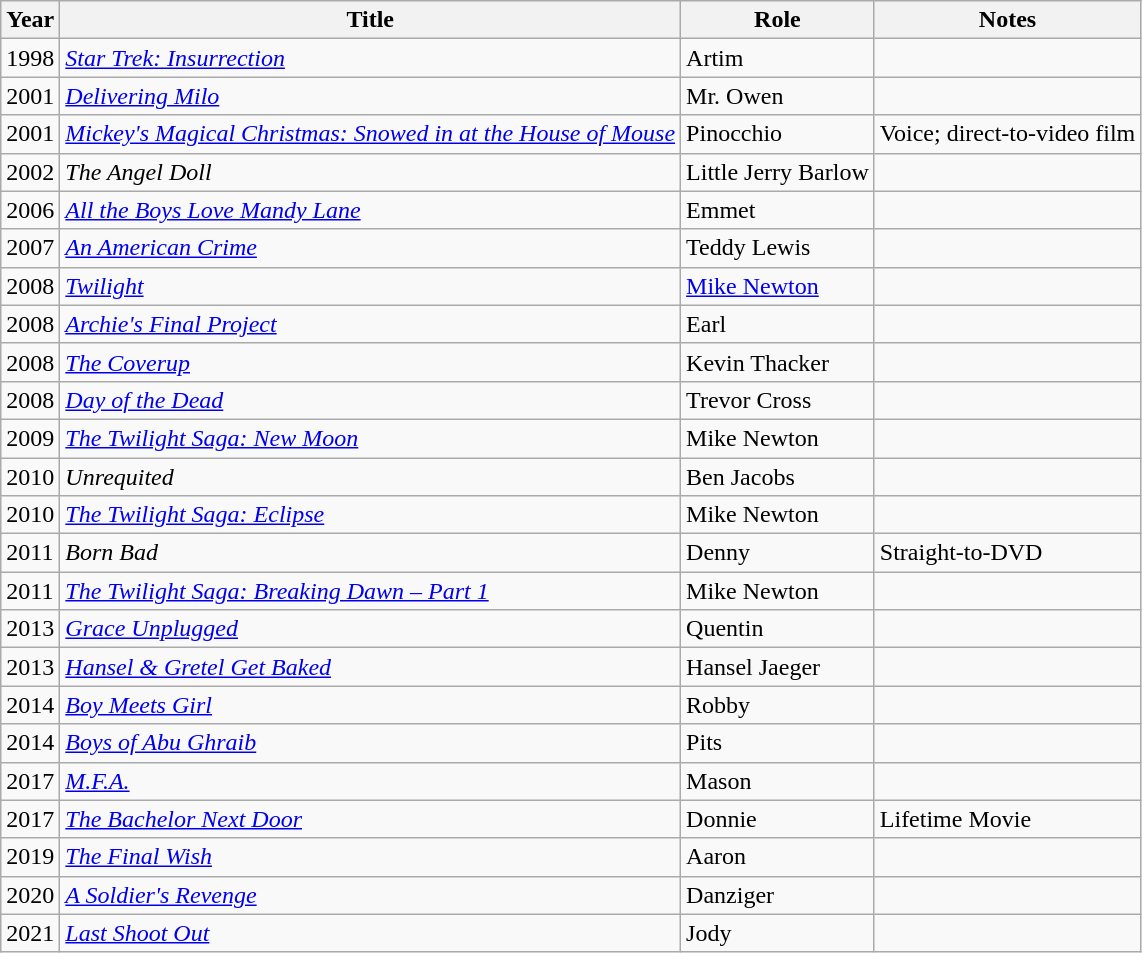<table class="wikitable sortable">
<tr>
<th>Year</th>
<th>Title</th>
<th>Role</th>
<th class="unsortable">Notes</th>
</tr>
<tr>
<td>1998</td>
<td><em><a href='#'>Star Trek: Insurrection</a></em></td>
<td>Artim</td>
<td></td>
</tr>
<tr>
<td>2001</td>
<td><em><a href='#'>Delivering Milo</a></em></td>
<td>Mr. Owen</td>
<td></td>
</tr>
<tr>
<td>2001</td>
<td><em><a href='#'>Mickey's Magical Christmas: Snowed in at the House of Mouse</a></em></td>
<td>Pinocchio</td>
<td>Voice; direct-to-video film</td>
</tr>
<tr>
<td>2002</td>
<td data-sort-value="Angel Doll, The"><em>The Angel Doll</em></td>
<td>Little Jerry Barlow</td>
<td></td>
</tr>
<tr>
<td>2006</td>
<td><em><a href='#'>All the Boys Love Mandy Lane</a></em></td>
<td>Emmet</td>
<td></td>
</tr>
<tr>
<td>2007</td>
<td data-sort-value="American Crime, An"><em><a href='#'>An American Crime</a></em></td>
<td>Teddy Lewis</td>
<td></td>
</tr>
<tr>
<td>2008</td>
<td><em><a href='#'>Twilight</a></em></td>
<td><a href='#'>Mike Newton</a></td>
<td></td>
</tr>
<tr>
<td>2008</td>
<td><em><a href='#'>Archie's Final Project</a></em></td>
<td>Earl</td>
<td></td>
</tr>
<tr>
<td>2008</td>
<td data-sort-value="Coverup, The"><em><a href='#'>The Coverup</a></em></td>
<td>Kevin Thacker</td>
<td></td>
</tr>
<tr>
<td>2008</td>
<td><em><a href='#'>Day of the Dead</a></em></td>
<td>Trevor Cross</td>
<td></td>
</tr>
<tr>
<td>2009</td>
<td data-sort-value="Twilight Saga: New Moon, The"><em><a href='#'>The Twilight Saga: New Moon</a></em></td>
<td>Mike Newton</td>
<td></td>
</tr>
<tr>
<td>2010</td>
<td><em>Unrequited</em></td>
<td>Ben Jacobs</td>
<td></td>
</tr>
<tr>
<td>2010</td>
<td data-sort-value="Twilight Saga: Eclipse, The"><em><a href='#'>The Twilight Saga: Eclipse</a></em></td>
<td>Mike Newton</td>
<td></td>
</tr>
<tr>
<td>2011</td>
<td><em>Born Bad</em></td>
<td>Denny</td>
<td>Straight-to-DVD</td>
</tr>
<tr>
<td>2011</td>
<td data-sort-value="Twilight Saga: Breaking Dawn – Part 1, The"><em><a href='#'>The Twilight Saga: Breaking Dawn – Part 1</a></em></td>
<td>Mike Newton</td>
<td></td>
</tr>
<tr>
<td>2013</td>
<td><em><a href='#'>Grace Unplugged</a></em></td>
<td>Quentin</td>
<td></td>
</tr>
<tr>
<td>2013</td>
<td><em><a href='#'>Hansel & Gretel Get Baked</a></em></td>
<td>Hansel Jaeger</td>
<td></td>
</tr>
<tr>
<td>2014</td>
<td><em><a href='#'>Boy Meets Girl</a></em></td>
<td>Robby</td>
<td></td>
</tr>
<tr>
<td>2014</td>
<td><em><a href='#'>Boys of Abu Ghraib</a></em></td>
<td>Pits</td>
<td></td>
</tr>
<tr>
<td>2017</td>
<td><em><a href='#'>M.F.A.</a></em></td>
<td>Mason</td>
<td></td>
</tr>
<tr>
<td>2017</td>
<td><em><a href='#'>The Bachelor Next Door</a></em></td>
<td>Donnie</td>
<td>Lifetime Movie</td>
</tr>
<tr>
<td>2019</td>
<td data-sort-value="Final Wish, The"><em><a href='#'>The Final Wish</a></em></td>
<td>Aaron</td>
<td></td>
</tr>
<tr>
<td>2020</td>
<td data-sort-value="Soldier's Revenge, A"><em><a href='#'>A Soldier's Revenge</a></em></td>
<td>Danziger</td>
<td></td>
</tr>
<tr>
<td>2021</td>
<td><em><a href='#'>Last Shoot Out</a></em></td>
<td>Jody</td>
<td></td>
</tr>
</table>
